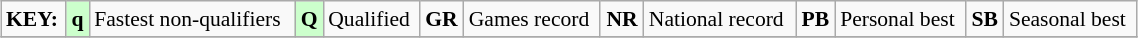<table class="wikitable" style="margin:0.5em auto; font-size:90%;position:relative;" width=60%>
<tr>
<td><strong>KEY:</strong></td>
<td bgcolor=ccffcc align=center><strong>q</strong></td>
<td>Fastest non-qualifiers</td>
<td bgcolor=ccffcc align=center><strong>Q</strong></td>
<td>Qualified</td>
<td align=center><strong>GR</strong></td>
<td>Games record</td>
<td align=center><strong>NR</strong></td>
<td>National record</td>
<td align=center><strong>PB</strong></td>
<td>Personal best</td>
<td align=center><strong>SB</strong></td>
<td>Seasonal best</td>
</tr>
<tr>
</tr>
</table>
